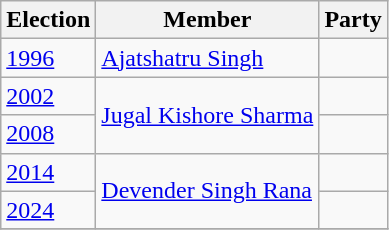<table class="wikitable sortable">
<tr>
<th>Election</th>
<th>Member</th>
<th colspan=2>Party</th>
</tr>
<tr>
<td><a href='#'>1996</a></td>
<td><a href='#'>Ajatshatru Singh</a></td>
<td></td>
</tr>
<tr>
<td><a href='#'>2002</a></td>
<td rowspan=2><a href='#'>Jugal Kishore Sharma</a></td>
<td></td>
</tr>
<tr>
<td><a href='#'>2008</a></td>
</tr>
<tr>
<td><a href='#'>2014</a></td>
<td rowspan=2><a href='#'>Devender Singh Rana</a></td>
<td></td>
</tr>
<tr>
<td><a href='#'>2024</a></td>
<td></td>
</tr>
<tr>
</tr>
</table>
